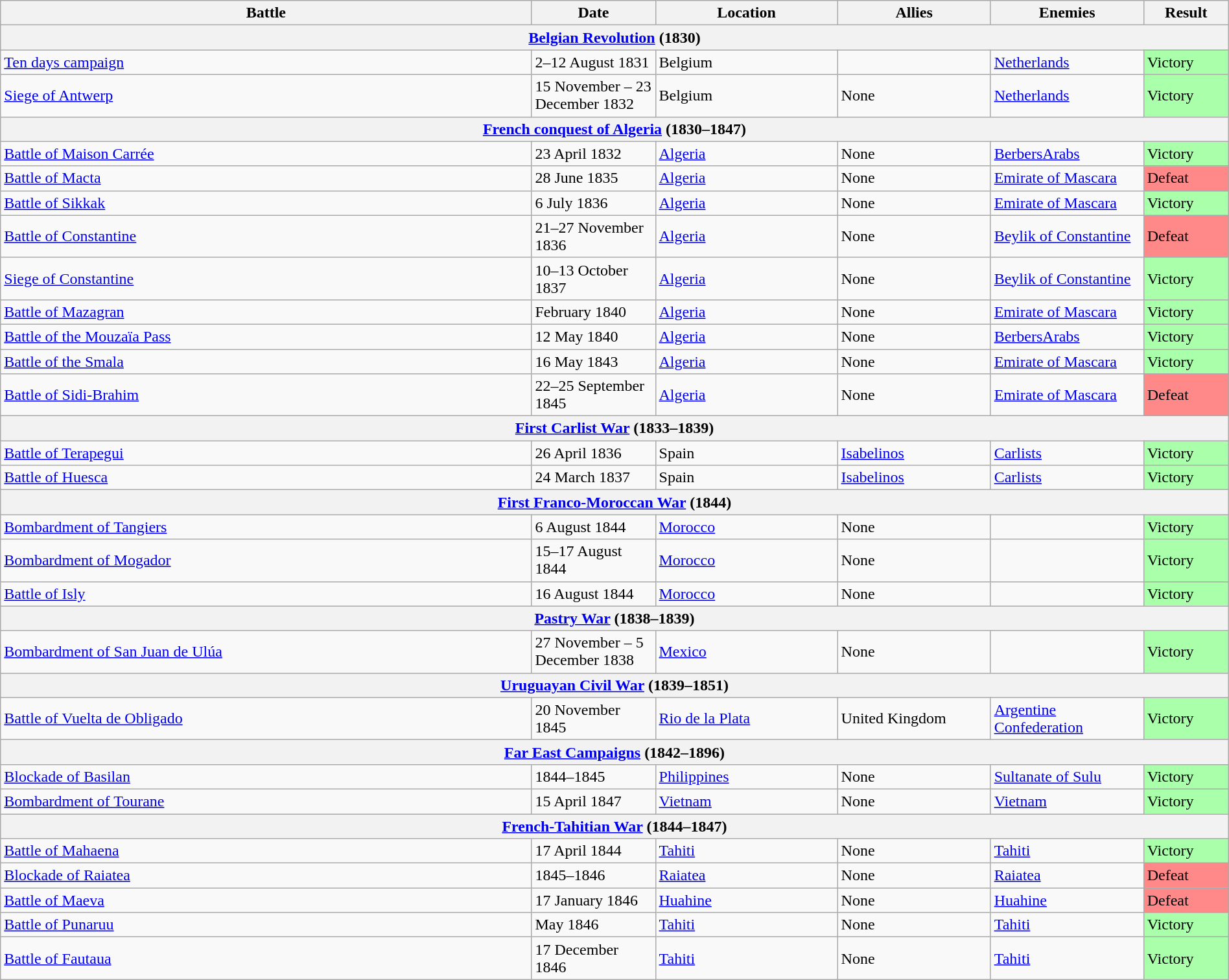<table class="wikitable sortable" width="100%">
<tr>
<th>Battle</th>
<th width="120">Date</th>
<th width="180">Location</th>
<th width="150">Allies</th>
<th width="150">Enemies</th>
<th width="80">Result</th>
</tr>
<tr>
<th colspan="6"><a href='#'>Belgian Revolution</a> (1830)</th>
</tr>
<tr>
<td><a href='#'>Ten days campaign</a></td>
<td>2–12 August 1831</td>
<td>Belgium</td>
<td></td>
<td> <a href='#'>Netherlands</a></td>
<td style="background:#AFA">Victory</td>
</tr>
<tr>
<td><a href='#'>Siege of Antwerp</a></td>
<td>15 November – 23 December 1832</td>
<td>Belgium</td>
<td>None</td>
<td> <a href='#'>Netherlands</a></td>
<td style="background:#AFA">Victory</td>
</tr>
<tr>
<th colspan="6"><a href='#'>French conquest of Algeria</a> (1830–1847)</th>
</tr>
<tr>
<td><a href='#'>Battle of Maison Carrée</a></td>
<td>23 April 1832</td>
<td><a href='#'>Algeria</a></td>
<td>None</td>
<td><a href='#'>Berbers</a><a href='#'>Arabs</a></td>
<td style="background:#AFA">Victory</td>
</tr>
<tr>
<td><a href='#'>Battle of Macta</a></td>
<td>28 June 1835</td>
<td><a href='#'>Algeria</a></td>
<td>None</td>
<td> <a href='#'>Emirate of Mascara</a></td>
<td style="background:#F88">Defeat</td>
</tr>
<tr>
<td><a href='#'>Battle of Sikkak</a></td>
<td>6 July 1836</td>
<td><a href='#'>Algeria</a></td>
<td>None</td>
<td> <a href='#'>Emirate of Mascara</a></td>
<td style="background:#AFA">Victory</td>
</tr>
<tr>
<td><a href='#'>Battle of Constantine</a></td>
<td>21–27 November 1836</td>
<td><a href='#'>Algeria</a></td>
<td>None</td>
<td> <a href='#'>Beylik of Constantine</a></td>
<td style="background:#F88">Defeat</td>
</tr>
<tr>
<td><a href='#'>Siege of Constantine</a></td>
<td>10–13 October 1837</td>
<td><a href='#'>Algeria</a></td>
<td>None</td>
<td> <a href='#'>Beylik of Constantine</a></td>
<td style="background:#AFA">Victory</td>
</tr>
<tr>
<td><a href='#'>Battle of Mazagran</a></td>
<td>February 1840</td>
<td><a href='#'>Algeria</a></td>
<td>None</td>
<td> <a href='#'>Emirate of Mascara</a></td>
<td style="background:#AFA">Victory</td>
</tr>
<tr>
<td><a href='#'>Battle of the Mouzaïa Pass</a></td>
<td>12 May 1840</td>
<td><a href='#'>Algeria</a></td>
<td>None</td>
<td><a href='#'>Berbers</a><a href='#'>Arabs</a></td>
<td style="background:#AFA">Victory</td>
</tr>
<tr>
<td><a href='#'>Battle of the Smala</a></td>
<td>16 May 1843</td>
<td><a href='#'>Algeria</a></td>
<td>None</td>
<td> <a href='#'>Emirate of Mascara</a></td>
<td style="background:#AFA">Victory</td>
</tr>
<tr>
<td><a href='#'>Battle of Sidi-Brahim</a></td>
<td>22–25 September 1845</td>
<td><a href='#'>Algeria</a></td>
<td>None</td>
<td> <a href='#'>Emirate of Mascara</a></td>
<td style="background:#F88">Defeat</td>
</tr>
<tr>
<th colspan="6"><a href='#'>First Carlist War</a> (1833–1839)</th>
</tr>
<tr>
<td><a href='#'>Battle of Terapegui</a></td>
<td>26 April 1836</td>
<td>Spain</td>
<td> <a href='#'>Isabelinos</a></td>
<td> <a href='#'>Carlists</a></td>
<td style="background:#AFA">Victory</td>
</tr>
<tr>
<td><a href='#'>Battle of Huesca</a></td>
<td>24 March 1837</td>
<td>Spain</td>
<td> <a href='#'>Isabelinos</a></td>
<td> <a href='#'>Carlists</a></td>
<td style="background:#AFA">Victory</td>
</tr>
<tr>
<th colspan="6"><a href='#'>First Franco-Moroccan War</a> (1844)</th>
</tr>
<tr>
<td><a href='#'>Bombardment of Tangiers</a></td>
<td>6 August 1844</td>
<td><a href='#'>Morocco</a></td>
<td>None</td>
<td></td>
<td style="background:#AFA">Victory</td>
</tr>
<tr>
<td><a href='#'>Bombardment of Mogador</a></td>
<td>15–17 August 1844</td>
<td><a href='#'>Morocco</a></td>
<td>None</td>
<td></td>
<td style="background:#AFA">Victory</td>
</tr>
<tr>
<td><a href='#'>Battle of Isly</a></td>
<td>16 August 1844</td>
<td><a href='#'>Morocco</a></td>
<td>None</td>
<td></td>
<td style="background:#AFA">Victory</td>
</tr>
<tr>
<th colspan="6"><a href='#'>Pastry War</a> (1838–1839)</th>
</tr>
<tr>
<td><a href='#'>Bombardment of San Juan de Ulúa</a></td>
<td>27 November – 5 December 1838</td>
<td><a href='#'>Mexico</a></td>
<td>None</td>
<td></td>
<td style="background:#AFA">Victory</td>
</tr>
<tr>
<th colspan="6"><a href='#'>Uruguayan Civil War</a> (1839–1851)</th>
</tr>
<tr>
<td><a href='#'>Battle of Vuelta de Obligado</a></td>
<td>20 November 1845</td>
<td><a href='#'>Rio de la Plata</a></td>
<td> United Kingdom</td>
<td> <a href='#'>Argentine Confederation</a></td>
<td style="background:#AFA">Victory</td>
</tr>
<tr>
<th colspan="6"><a href='#'>Far East Campaigns</a> (1842–1896)</th>
</tr>
<tr>
<td><a href='#'>Blockade of Basilan</a></td>
<td>1844–1845</td>
<td><a href='#'>Philippines</a></td>
<td>None</td>
<td><a href='#'>Sultanate of Sulu</a></td>
<td style="background:#AFA">Victory</td>
</tr>
<tr>
<td><a href='#'>Bombardment of Tourane</a></td>
<td>15 April 1847</td>
<td><a href='#'>Vietnam</a></td>
<td>None</td>
<td><a href='#'>Vietnam</a></td>
<td style="background:#AFA">Victory</td>
</tr>
<tr>
<th colspan="6"><a href='#'>French-Tahitian War</a> (1844–1847)</th>
</tr>
<tr>
<td><a href='#'>Battle of Mahaena</a></td>
<td>17 April 1844</td>
<td><a href='#'>Tahiti</a></td>
<td>None</td>
<td> <a href='#'>Tahiti</a></td>
<td style="background:#AFA">Victory</td>
</tr>
<tr>
<td><a href='#'>Blockade of Raiatea</a></td>
<td>1845–1846</td>
<td><a href='#'>Raiatea</a></td>
<td>None</td>
<td> <a href='#'>Raiatea</a></td>
<td style="background:#F88">Defeat</td>
</tr>
<tr>
<td><a href='#'>Battle of Maeva</a></td>
<td>17 January 1846</td>
<td><a href='#'>Huahine</a></td>
<td>None</td>
<td> <a href='#'>Huahine</a></td>
<td style="background:#F88">Defeat</td>
</tr>
<tr>
<td><a href='#'>Battle of Punaruu</a></td>
<td>May 1846</td>
<td><a href='#'>Tahiti</a></td>
<td>None</td>
<td> <a href='#'>Tahiti</a></td>
<td style="background:#AFA">Victory</td>
</tr>
<tr>
<td><a href='#'>Battle of Fautaua</a></td>
<td>17 December 1846</td>
<td><a href='#'>Tahiti</a></td>
<td>None</td>
<td> <a href='#'>Tahiti</a></td>
<td style="background:#AFA">Victory</td>
</tr>
</table>
